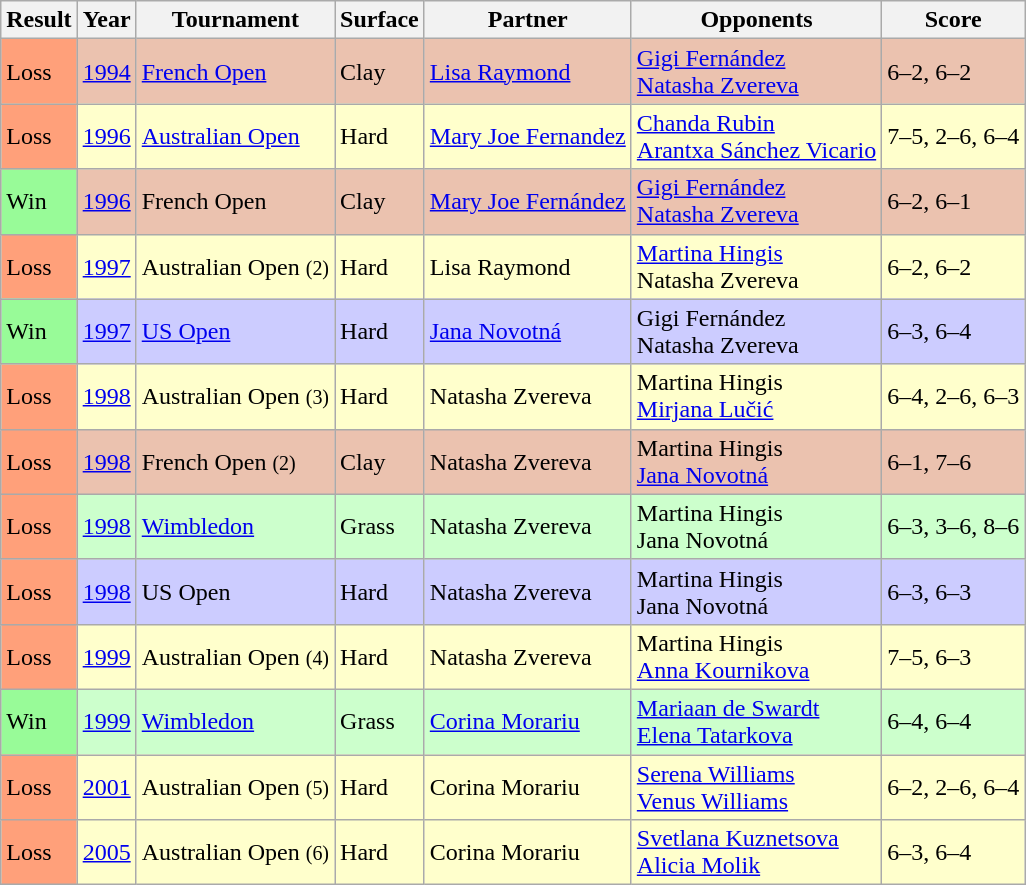<table class="sortable wikitable">
<tr>
<th>Result</th>
<th>Year</th>
<th>Tournament</th>
<th>Surface</th>
<th>Partner</th>
<th>Opponents</th>
<th class=unsortable>Score</th>
</tr>
<tr style=background:#ebc2af>
<td style=background:#ffa07a>Loss</td>
<td><a href='#'>1994</a></td>
<td><a href='#'>French Open</a></td>
<td>Clay</td>
<td> <a href='#'>Lisa Raymond</a></td>
<td> <a href='#'>Gigi Fernández</a><br> <a href='#'>Natasha Zvereva</a></td>
<td>6–2, 6–2</td>
</tr>
<tr style=background:#ffffcc>
<td style=background:#ffa07a>Loss</td>
<td><a href='#'>1996</a></td>
<td><a href='#'>Australian Open</a></td>
<td>Hard</td>
<td> <a href='#'>Mary Joe Fernandez</a></td>
<td> <a href='#'>Chanda Rubin</a><br> <a href='#'>Arantxa Sánchez Vicario</a></td>
<td>7–5, 2–6, 6–4</td>
</tr>
<tr style=background:#ebc2af>
<td style=background:#98fb98>Win</td>
<td><a href='#'>1996</a></td>
<td>French Open</td>
<td>Clay</td>
<td> <a href='#'>Mary Joe Fernández</a></td>
<td> <a href='#'>Gigi Fernández</a><br> <a href='#'>Natasha Zvereva</a></td>
<td>6–2, 6–1</td>
</tr>
<tr style=background:#ffffcc>
<td style=background:#ffa07a>Loss</td>
<td><a href='#'>1997</a></td>
<td>Australian Open <small>(2)</small></td>
<td>Hard</td>
<td> Lisa Raymond</td>
<td> <a href='#'>Martina Hingis</a><br> Natasha Zvereva</td>
<td>6–2, 6–2</td>
</tr>
<tr style=background:#ccccff>
<td style=background:#98fb98>Win</td>
<td><a href='#'>1997</a></td>
<td><a href='#'>US Open</a></td>
<td>Hard</td>
<td> <a href='#'>Jana Novotná</a></td>
<td> Gigi Fernández<br> Natasha Zvereva</td>
<td>6–3, 6–4</td>
</tr>
<tr style=background:#ffffcc>
<td style=background:#ffa07a>Loss</td>
<td><a href='#'>1998</a></td>
<td>Australian Open <small>(3)</small></td>
<td>Hard</td>
<td> Natasha Zvereva</td>
<td> Martina Hingis<br> <a href='#'>Mirjana Lučić</a></td>
<td>6–4, 2–6, 6–3</td>
</tr>
<tr style=background:#ebc2af>
<td style=background:#ffa07a>Loss</td>
<td><a href='#'>1998</a></td>
<td>French Open <small>(2)</small></td>
<td>Clay</td>
<td> Natasha Zvereva</td>
<td> Martina Hingis<br> <a href='#'>Jana Novotná</a></td>
<td>6–1, 7–6</td>
</tr>
<tr style=background:#ccffcc>
<td style=background:#ffa07a>Loss</td>
<td><a href='#'>1998</a></td>
<td><a href='#'>Wimbledon</a></td>
<td>Grass</td>
<td> Natasha Zvereva</td>
<td> Martina Hingis<br> Jana Novotná</td>
<td>6–3, 3–6, 8–6</td>
</tr>
<tr style=background:#ccccff>
<td style=background:#ffa07a>Loss</td>
<td><a href='#'>1998</a></td>
<td>US Open</td>
<td>Hard</td>
<td> Natasha Zvereva</td>
<td> Martina Hingis<br> Jana Novotná</td>
<td>6–3, 6–3</td>
</tr>
<tr style=background:#ffffcc>
<td style=background:#ffa07a>Loss</td>
<td><a href='#'>1999</a></td>
<td>Australian Open <small>(4)</small></td>
<td>Hard</td>
<td> Natasha Zvereva</td>
<td> Martina Hingis<br> <a href='#'>Anna Kournikova</a></td>
<td>7–5, 6–3</td>
</tr>
<tr style=background:#ccffcc>
<td style=background:#98fb98>Win</td>
<td><a href='#'>1999</a></td>
<td><a href='#'>Wimbledon</a></td>
<td>Grass</td>
<td> <a href='#'>Corina Morariu</a></td>
<td> <a href='#'>Mariaan de Swardt</a><br> <a href='#'>Elena Tatarkova</a></td>
<td>6–4, 6–4</td>
</tr>
<tr style=background:#ffffcc>
<td style=background:#ffa07a>Loss</td>
<td><a href='#'>2001</a></td>
<td>Australian Open <small>(5)</small></td>
<td>Hard</td>
<td> Corina Morariu</td>
<td> <a href='#'>Serena Williams</a><br> <a href='#'>Venus Williams</a></td>
<td>6–2, 2–6, 6–4</td>
</tr>
<tr style=background:#ffffcc>
<td style=background:#ffa07a>Loss</td>
<td><a href='#'>2005</a></td>
<td>Australian Open <small>(6)</small></td>
<td>Hard</td>
<td> Corina Morariu</td>
<td> <a href='#'>Svetlana Kuznetsova</a><br> <a href='#'>Alicia Molik</a></td>
<td>6–3, 6–4</td>
</tr>
</table>
